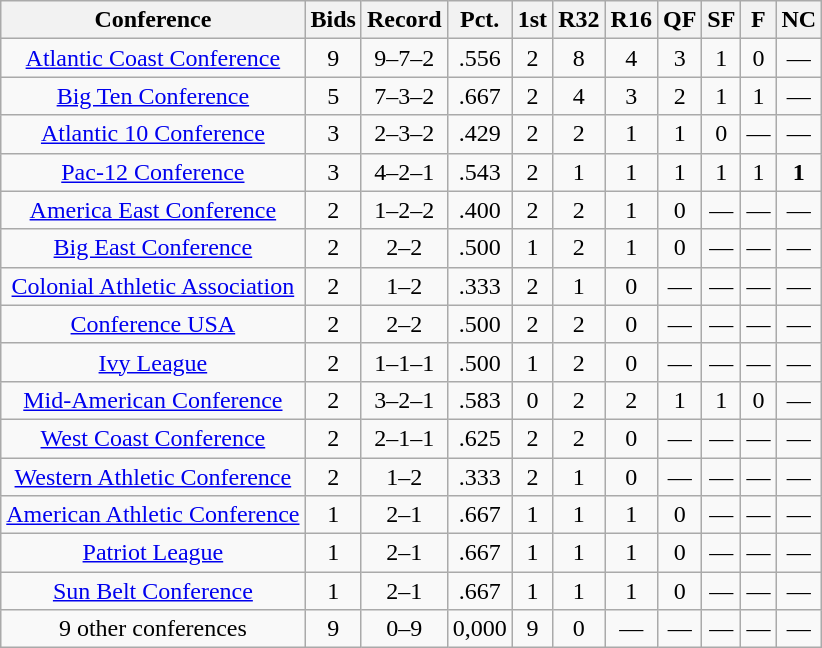<table class="wikitable sortable plainrowheaders" style="text-align:center;">
<tr>
<th scope="col">Conference</th>
<th scope="col" data-sort-type="number">Bids</th>
<th scope="col">Record</th>
<th scope="col" data-sort-type="number">Pct.</th>
<th scope="col" data-sort-type="number">1st</th>
<th scope="col" data-sort-type="number">R32</th>
<th scope="col" data-sort-type="number">R16</th>
<th scope="col" data-sort-type="number">QF</th>
<th scope="col" data-sort-type="number">SF</th>
<th scope="col" data-sort-type="number">F</th>
<th scope="col" data-sort-type="number">NC</th>
</tr>
<tr>
<td><a href='#'>Atlantic Coast Conference</a></td>
<td>9</td>
<td>9–7–2</td>
<td>.556</td>
<td>2</td>
<td>8</td>
<td>4</td>
<td>3</td>
<td>1</td>
<td>0</td>
<td>—</td>
</tr>
<tr>
<td><a href='#'>Big Ten Conference</a></td>
<td>5</td>
<td>7–3–2</td>
<td>.667</td>
<td>2</td>
<td>4</td>
<td>3</td>
<td>2</td>
<td>1</td>
<td>1</td>
<td>—</td>
</tr>
<tr>
<td><a href='#'>Atlantic 10 Conference</a></td>
<td>3</td>
<td>2–3–2</td>
<td>.429</td>
<td>2</td>
<td>2</td>
<td>1</td>
<td>1</td>
<td>0</td>
<td>—</td>
<td>—</td>
</tr>
<tr>
<td><a href='#'>Pac-12 Conference</a></td>
<td>3</td>
<td>4–2–1</td>
<td>.543</td>
<td>2</td>
<td>1</td>
<td>1</td>
<td>1</td>
<td>1</td>
<td>1</td>
<td><strong>1</strong></td>
</tr>
<tr>
<td><a href='#'>America East Conference</a></td>
<td>2</td>
<td>1–2–2</td>
<td>.400</td>
<td>2</td>
<td>2</td>
<td>1</td>
<td>0</td>
<td>—</td>
<td>—</td>
<td>—</td>
</tr>
<tr>
<td><a href='#'>Big East Conference</a></td>
<td>2</td>
<td>2–2</td>
<td>.500</td>
<td>1</td>
<td>2</td>
<td>1</td>
<td>0</td>
<td>—</td>
<td>—</td>
<td>—</td>
</tr>
<tr>
<td><a href='#'>Colonial Athletic Association</a></td>
<td>2</td>
<td>1–2</td>
<td>.333</td>
<td>2</td>
<td>1</td>
<td>0</td>
<td>—</td>
<td>—</td>
<td>—</td>
<td>—</td>
</tr>
<tr>
<td><a href='#'>Conference USA</a></td>
<td>2</td>
<td>2–2</td>
<td>.500</td>
<td>2</td>
<td>2</td>
<td>0</td>
<td>—</td>
<td>—</td>
<td>—</td>
<td>—</td>
</tr>
<tr>
<td><a href='#'>Ivy League</a></td>
<td>2</td>
<td>1–1–1</td>
<td>.500</td>
<td>1</td>
<td>2</td>
<td>0</td>
<td>—</td>
<td>—</td>
<td>—</td>
<td>—</td>
</tr>
<tr>
<td><a href='#'>Mid-American Conference</a></td>
<td>2</td>
<td>3–2–1</td>
<td>.583</td>
<td>0</td>
<td>2</td>
<td>2</td>
<td>1</td>
<td>1</td>
<td>0</td>
<td>—</td>
</tr>
<tr>
<td><a href='#'>West Coast Conference</a></td>
<td>2</td>
<td>2–1–1</td>
<td>.625</td>
<td>2</td>
<td>2</td>
<td>0</td>
<td>—</td>
<td>—</td>
<td>—</td>
<td>—</td>
</tr>
<tr>
<td><a href='#'>Western Athletic Conference</a></td>
<td>2</td>
<td>1–2</td>
<td>.333</td>
<td>2</td>
<td>1</td>
<td>0</td>
<td>—</td>
<td>—</td>
<td>—</td>
<td>—</td>
</tr>
<tr>
<td><a href='#'>American Athletic Conference</a></td>
<td>1</td>
<td>2–1</td>
<td>.667</td>
<td>1</td>
<td>1</td>
<td>1</td>
<td>0</td>
<td>—</td>
<td>—</td>
<td>—</td>
</tr>
<tr>
<td><a href='#'>Patriot League</a></td>
<td>1</td>
<td>2–1</td>
<td>.667</td>
<td>1</td>
<td>1</td>
<td>1</td>
<td>0</td>
<td>—</td>
<td>—</td>
<td>—</td>
</tr>
<tr>
<td><a href='#'>Sun Belt Conference</a></td>
<td>1</td>
<td>2–1</td>
<td>.667</td>
<td>1</td>
<td>1</td>
<td>1</td>
<td>0</td>
<td>—</td>
<td>—</td>
<td>—</td>
</tr>
<tr>
<td>9 other conferences</td>
<td>9</td>
<td>0–9</td>
<td>0,000</td>
<td>9</td>
<td>0</td>
<td>—</td>
<td>—</td>
<td>—</td>
<td>—</td>
<td>—</td>
</tr>
</table>
